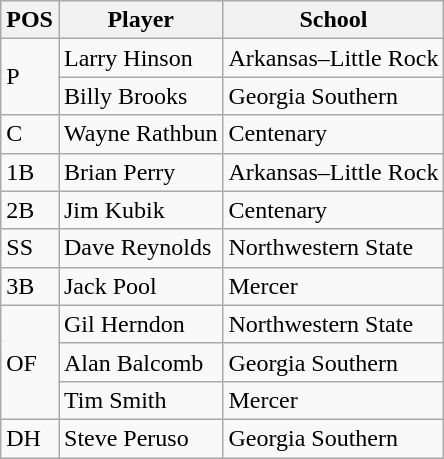<table class=wikitable>
<tr>
<th>POS</th>
<th>Player</th>
<th>School</th>
</tr>
<tr>
<td rowspan=2>P</td>
<td>Larry Hinson</td>
<td>Arkansas–Little Rock</td>
</tr>
<tr>
<td>Billy Brooks</td>
<td>Georgia Southern</td>
</tr>
<tr>
<td>C</td>
<td>Wayne Rathbun</td>
<td>Centenary</td>
</tr>
<tr>
<td>1B</td>
<td>Brian Perry</td>
<td>Arkansas–Little Rock</td>
</tr>
<tr>
<td>2B</td>
<td>Jim Kubik</td>
<td>Centenary</td>
</tr>
<tr>
<td>SS</td>
<td>Dave Reynolds</td>
<td>Northwestern State</td>
</tr>
<tr>
<td>3B</td>
<td>Jack Pool</td>
<td>Mercer</td>
</tr>
<tr>
<td rowspan=3>OF</td>
<td>Gil Herndon</td>
<td>Northwestern State</td>
</tr>
<tr>
<td>Alan Balcomb</td>
<td>Georgia Southern</td>
</tr>
<tr>
<td>Tim Smith</td>
<td>Mercer</td>
</tr>
<tr>
<td>DH</td>
<td>Steve Peruso</td>
<td>Georgia Southern</td>
</tr>
</table>
